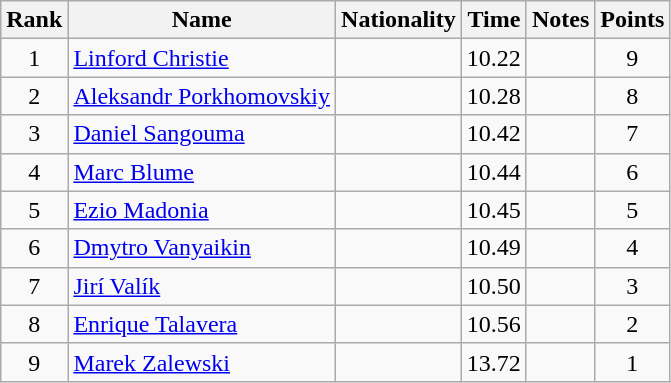<table class="wikitable sortable" style="text-align:center">
<tr>
<th>Rank</th>
<th>Name</th>
<th>Nationality</th>
<th>Time</th>
<th>Notes</th>
<th>Points</th>
</tr>
<tr>
<td>1</td>
<td align=left><a href='#'>Linford Christie</a></td>
<td align=left></td>
<td>10.22</td>
<td></td>
<td>9</td>
</tr>
<tr>
<td>2</td>
<td align=left><a href='#'>Aleksandr Porkhomovskiy</a></td>
<td align=left></td>
<td>10.28</td>
<td></td>
<td>8</td>
</tr>
<tr>
<td>3</td>
<td align=left><a href='#'>Daniel Sangouma</a></td>
<td align=left></td>
<td>10.42</td>
<td></td>
<td>7</td>
</tr>
<tr>
<td>4</td>
<td align=left><a href='#'>Marc Blume</a></td>
<td align=left></td>
<td>10.44</td>
<td></td>
<td>6</td>
</tr>
<tr>
<td>5</td>
<td align=left><a href='#'>Ezio Madonia</a></td>
<td align=left></td>
<td>10.45</td>
<td></td>
<td>5</td>
</tr>
<tr>
<td>6</td>
<td align=left><a href='#'>Dmytro Vanyaikin</a></td>
<td align=left></td>
<td>10.49</td>
<td></td>
<td>4</td>
</tr>
<tr>
<td>7</td>
<td align=left><a href='#'>Jirí Valík</a></td>
<td align=left></td>
<td>10.50</td>
<td></td>
<td>3</td>
</tr>
<tr>
<td>8</td>
<td align=left><a href='#'>Enrique Talavera</a></td>
<td align=left></td>
<td>10.56</td>
<td></td>
<td>2</td>
</tr>
<tr>
<td>9</td>
<td align=left><a href='#'>Marek Zalewski</a></td>
<td align=left></td>
<td>13.72</td>
<td></td>
<td>1</td>
</tr>
</table>
